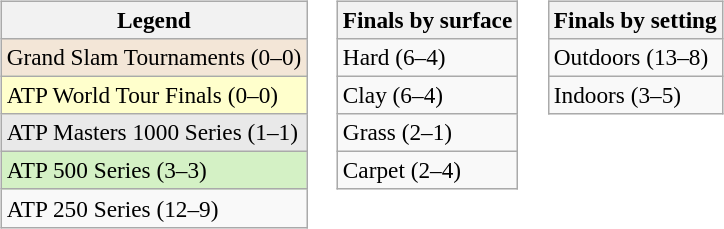<table>
<tr valign=top>
<td><br><table class=wikitable style=font-size:97%>
<tr>
<th>Legend</th>
</tr>
<tr style="background:#f3e6d7;">
<td>Grand Slam Tournaments (0–0)</td>
</tr>
<tr style="background:#ffc;">
<td>ATP World Tour Finals (0–0)</td>
</tr>
<tr style="background:#e9e9e9;">
<td>ATP Masters 1000 Series (1–1)</td>
</tr>
<tr style="background:#d4f1c5;">
<td>ATP 500 Series (3–3)</td>
</tr>
<tr>
<td>ATP 250 Series (12–9)</td>
</tr>
</table>
</td>
<td><br><table class=wikitable style=font-size:97%>
<tr>
<th>Finals by surface</th>
</tr>
<tr>
<td>Hard (6–4)</td>
</tr>
<tr>
<td>Clay (6–4)</td>
</tr>
<tr>
<td>Grass (2–1)</td>
</tr>
<tr>
<td>Carpet (2–4)</td>
</tr>
</table>
</td>
<td><br><table class=wikitable style=font-size:97%>
<tr>
<th>Finals by setting</th>
</tr>
<tr>
<td>Outdoors (13–8)</td>
</tr>
<tr>
<td>Indoors (3–5)</td>
</tr>
</table>
</td>
</tr>
</table>
